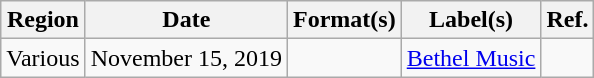<table class="wikitable plainrowheaders">
<tr>
<th scope="col">Region</th>
<th scope="col">Date</th>
<th scope="col">Format(s)</th>
<th scope="col">Label(s)</th>
<th scope="col">Ref.</th>
</tr>
<tr>
<td>Various</td>
<td>November 15, 2019</td>
<td></td>
<td><a href='#'>Bethel Music</a></td>
<td></td>
</tr>
</table>
